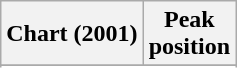<table class="wikitable sortable plainrowheaders" style="text-align:center">
<tr>
<th scope="col">Chart (2001)</th>
<th scope="col">Peak<br> position</th>
</tr>
<tr>
</tr>
<tr>
</tr>
</table>
